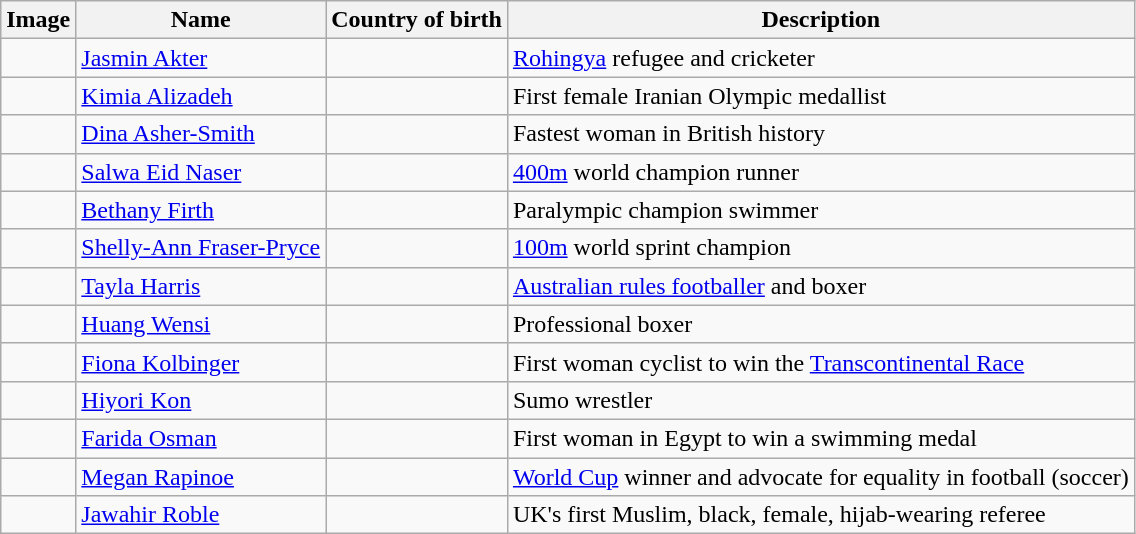<table class="wikitable sortable">
<tr>
<th>Image</th>
<th>Name</th>
<th>Country of birth</th>
<th>Description</th>
</tr>
<tr>
<td></td>
<td><a href='#'>Jasmin Akter</a></td>
<td><br></td>
<td><a href='#'>Rohingya</a> refugee and cricketer</td>
</tr>
<tr>
<td></td>
<td><a href='#'>Kimia Alizadeh</a></td>
<td></td>
<td>First female Iranian Olympic medallist</td>
</tr>
<tr>
<td></td>
<td><a href='#'>Dina Asher-Smith</a></td>
<td></td>
<td>Fastest woman in British history</td>
</tr>
<tr>
<td></td>
<td><a href='#'>Salwa Eid Naser</a></td>
<td><br></td>
<td><a href='#'>400m</a> world champion runner</td>
</tr>
<tr>
<td></td>
<td><a href='#'>Bethany Firth</a></td>
<td></td>
<td>Paralympic champion swimmer</td>
</tr>
<tr>
<td></td>
<td><a href='#'>Shelly-Ann Fraser-Pryce</a></td>
<td></td>
<td><a href='#'>100m</a> world sprint champion</td>
</tr>
<tr>
<td></td>
<td><a href='#'>Tayla Harris</a></td>
<td></td>
<td><a href='#'>Australian rules footballer</a> and boxer</td>
</tr>
<tr>
<td></td>
<td><a href='#'>Huang Wensi</a></td>
<td></td>
<td>Professional boxer</td>
</tr>
<tr>
<td></td>
<td><a href='#'>Fiona Kolbinger</a></td>
<td></td>
<td>First woman cyclist to win the <a href='#'>Transcontinental Race</a></td>
</tr>
<tr>
<td></td>
<td><a href='#'>Hiyori Kon</a></td>
<td></td>
<td>Sumo wrestler</td>
</tr>
<tr>
<td></td>
<td><a href='#'>Farida Osman</a></td>
<td></td>
<td>First woman in Egypt to win a swimming medal</td>
</tr>
<tr>
<td></td>
<td><a href='#'>Megan Rapinoe</a></td>
<td></td>
<td><a href='#'>World Cup</a> winner and advocate for equality in football (soccer)</td>
</tr>
<tr>
<td></td>
<td><a href='#'>Jawahir Roble</a></td>
<td><br></td>
<td>UK's first Muslim, black, female, hijab-wearing referee</td>
</tr>
</table>
